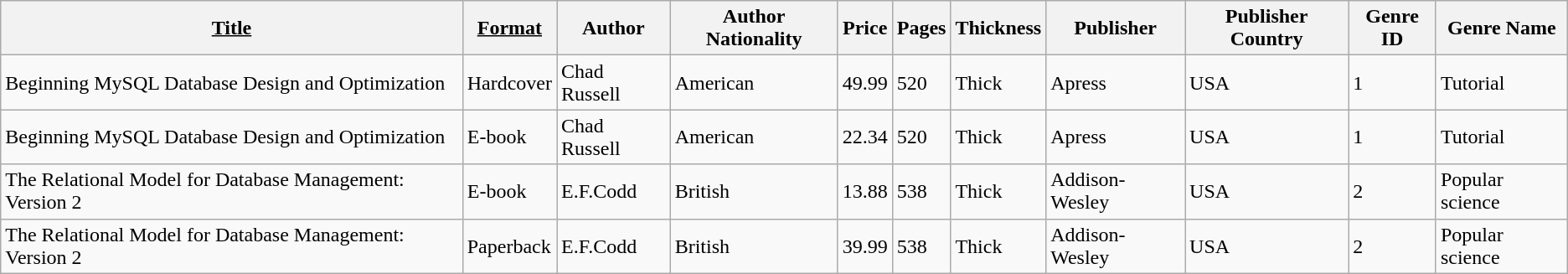<table class="wikitable">
<tr>
<th><u>Title</u></th>
<th><u>Format</u></th>
<th>Author</th>
<th>Author Nationality</th>
<th>Price</th>
<th>Pages</th>
<th>Thickness</th>
<th>Publisher</th>
<th>Publisher Country</th>
<th>Genre ID</th>
<th>Genre Name</th>
</tr>
<tr>
<td>Beginning MySQL Database Design and Optimization</td>
<td>Hardcover</td>
<td>Chad Russell</td>
<td>American</td>
<td>49.99</td>
<td>520</td>
<td>Thick</td>
<td>Apress</td>
<td>USA</td>
<td>1</td>
<td>Tutorial</td>
</tr>
<tr>
<td>Beginning MySQL Database Design and Optimization</td>
<td>E-book</td>
<td>Chad Russell</td>
<td>American</td>
<td>22.34</td>
<td>520</td>
<td>Thick</td>
<td>Apress</td>
<td>USA</td>
<td>1</td>
<td>Tutorial</td>
</tr>
<tr>
<td>The Relational Model for Database Management: Version 2</td>
<td>E-book</td>
<td>E.F.Codd</td>
<td>British</td>
<td>13.88</td>
<td>538</td>
<td>Thick</td>
<td>Addison-Wesley</td>
<td>USA</td>
<td>2</td>
<td>Popular science</td>
</tr>
<tr>
<td>The Relational Model for Database Management: Version 2</td>
<td>Paperback</td>
<td>E.F.Codd</td>
<td>British</td>
<td>39.99</td>
<td>538</td>
<td>Thick</td>
<td>Addison-Wesley</td>
<td>USA</td>
<td>2</td>
<td>Popular science</td>
</tr>
</table>
